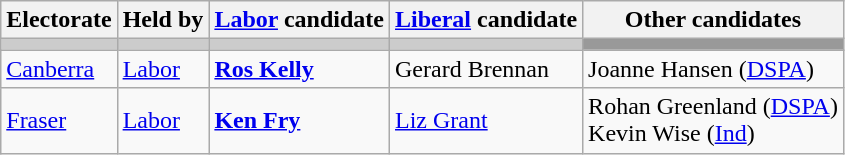<table class="wikitable">
<tr>
<th>Electorate</th>
<th>Held by</th>
<th><a href='#'>Labor</a> candidate</th>
<th><a href='#'>Liberal</a> candidate</th>
<th>Other candidates</th>
</tr>
<tr bgcolor="#cccccc">
<td></td>
<td></td>
<td></td>
<td></td>
<td bgcolor="#999999"></td>
</tr>
<tr>
<td><a href='#'>Canberra</a></td>
<td><a href='#'>Labor</a></td>
<td><strong><a href='#'>Ros Kelly</a></strong></td>
<td>Gerard Brennan</td>
<td>Joanne Hansen (<a href='#'>DSPA</a>)</td>
</tr>
<tr>
<td><a href='#'>Fraser</a></td>
<td><a href='#'>Labor</a></td>
<td><strong><a href='#'>Ken Fry</a></strong></td>
<td><a href='#'>Liz Grant</a></td>
<td>Rohan Greenland (<a href='#'>DSPA</a>)<br>Kevin Wise (<a href='#'>Ind</a>)</td>
</tr>
</table>
